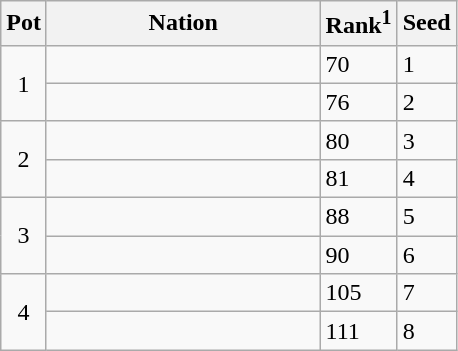<table class="wikitable">
<tr>
<th>Pot</th>
<th width="175">Nation</th>
<th>Rank<sup>1</sup></th>
<th>Seed</th>
</tr>
<tr>
<td rowspan=2 style="text-align:center;">1</td>
<td></td>
<td>70</td>
<td>1</td>
</tr>
<tr>
<td></td>
<td>76</td>
<td>2</td>
</tr>
<tr>
<td rowspan=2 style="text-align:center;">2</td>
<td></td>
<td>80</td>
<td>3</td>
</tr>
<tr>
<td></td>
<td>81</td>
<td>4</td>
</tr>
<tr>
<td rowspan=2 style="text-align:center;">3</td>
<td></td>
<td>88</td>
<td>5</td>
</tr>
<tr>
<td></td>
<td>90</td>
<td>6</td>
</tr>
<tr>
<td rowspan=2 style="text-align:center;">4</td>
<td></td>
<td>105</td>
<td>7</td>
</tr>
<tr>
<td></td>
<td>111</td>
<td>8</td>
</tr>
</table>
